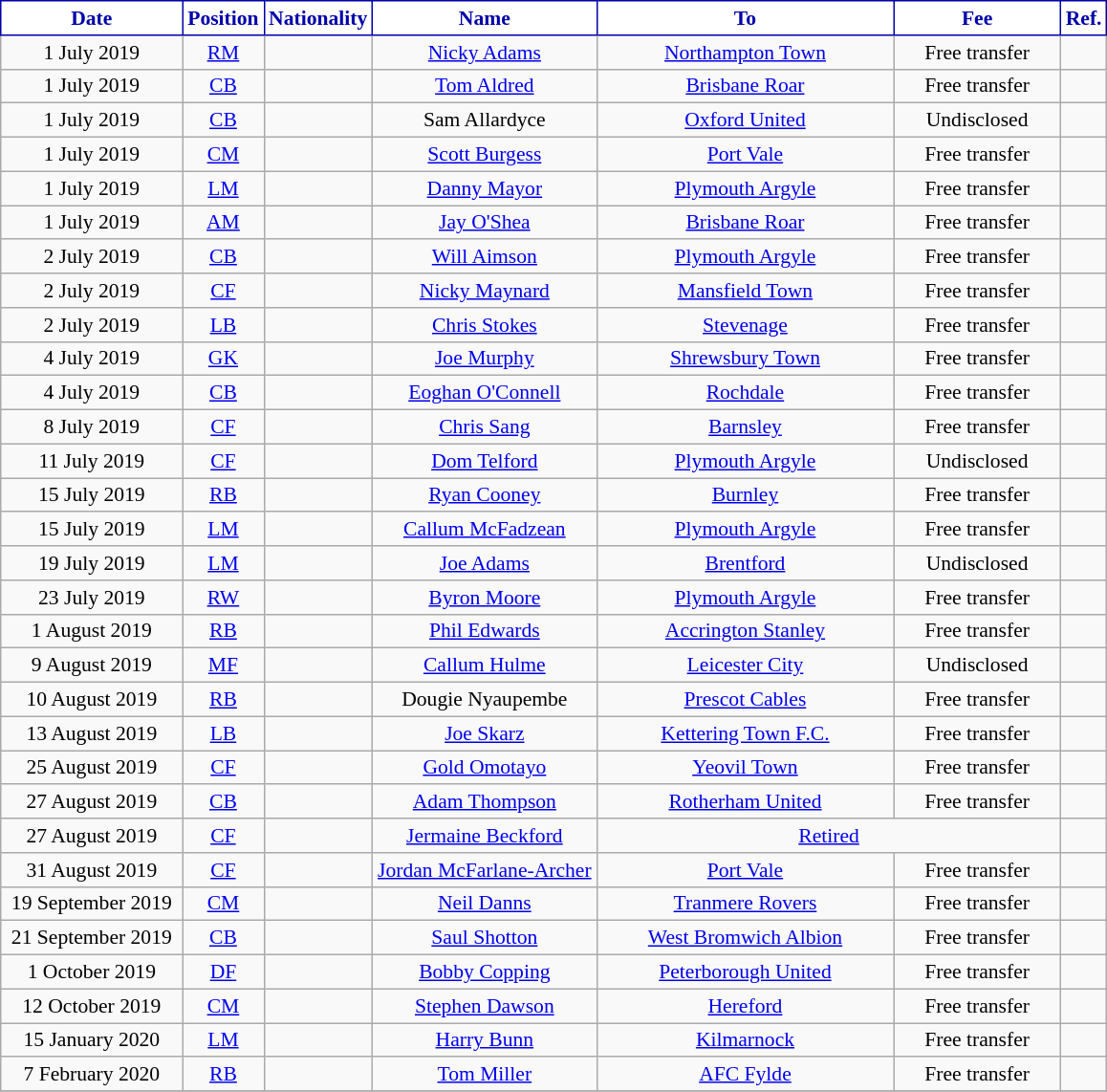<table class="wikitable"  style="text-align:center; font-size:90%; ">
<tr>
<th style="background:white;color:#0000AA;border:1px solid #0000AA; width:120px;">Date</th>
<th style="background:white;color:#0000AA;border:1px solid #0000AA; width:50px;">Position</th>
<th style="background:white;color:#0000AA;border:1px solid #0000AA; width:50px;">Nationality</th>
<th style="background:white;color:#0000AA;border:1px solid #0000AA; width:150px;">Name</th>
<th style="background:white;color:#0000AA;border:1px solid #0000AA; width:200px;">To</th>
<th style="background:white;color:#0000AA;border:1px solid #0000AA; width:110px;">Fee</th>
<th style="background:white;color:#0000AA;border:1px solid #0000AA; width:25px;">Ref.</th>
</tr>
<tr>
<td>1 July 2019</td>
<td><a href='#'>RM</a></td>
<td></td>
<td><a href='#'>Nicky Adams</a></td>
<td> <a href='#'>Northampton Town</a></td>
<td>Free transfer</td>
<td></td>
</tr>
<tr>
<td>1 July 2019</td>
<td><a href='#'>CB</a></td>
<td></td>
<td><a href='#'>Tom Aldred</a></td>
<td> <a href='#'>Brisbane Roar</a></td>
<td>Free transfer</td>
<td></td>
</tr>
<tr>
<td>1 July 2019</td>
<td><a href='#'>CB</a></td>
<td></td>
<td>Sam Allardyce</td>
<td> <a href='#'>Oxford United</a></td>
<td>Undisclosed</td>
<td></td>
</tr>
<tr>
<td>1 July 2019</td>
<td><a href='#'>CM</a></td>
<td></td>
<td><a href='#'>Scott Burgess</a></td>
<td> <a href='#'>Port Vale</a></td>
<td>Free transfer</td>
<td></td>
</tr>
<tr>
<td>1 July 2019</td>
<td><a href='#'>LM</a></td>
<td></td>
<td><a href='#'>Danny Mayor</a></td>
<td> <a href='#'>Plymouth Argyle</a></td>
<td>Free transfer</td>
<td></td>
</tr>
<tr>
<td>1 July 2019</td>
<td><a href='#'>AM</a></td>
<td></td>
<td><a href='#'>Jay O'Shea</a></td>
<td> <a href='#'>Brisbane Roar</a></td>
<td>Free transfer</td>
<td></td>
</tr>
<tr>
<td>2 July 2019</td>
<td><a href='#'>CB</a></td>
<td></td>
<td><a href='#'>Will Aimson</a></td>
<td> <a href='#'>Plymouth Argyle</a></td>
<td>Free transfer</td>
<td></td>
</tr>
<tr>
<td>2 July 2019</td>
<td><a href='#'>CF</a></td>
<td></td>
<td><a href='#'>Nicky Maynard</a></td>
<td> <a href='#'>Mansfield Town</a></td>
<td>Free transfer</td>
<td></td>
</tr>
<tr>
<td>2 July 2019</td>
<td><a href='#'>LB</a></td>
<td></td>
<td><a href='#'>Chris Stokes</a></td>
<td> <a href='#'>Stevenage</a></td>
<td>Free transfer</td>
<td></td>
</tr>
<tr>
<td>4 July 2019</td>
<td><a href='#'>GK</a></td>
<td></td>
<td><a href='#'>Joe Murphy</a></td>
<td> <a href='#'>Shrewsbury Town</a></td>
<td>Free transfer</td>
<td></td>
</tr>
<tr>
<td>4 July 2019</td>
<td><a href='#'>CB</a></td>
<td></td>
<td><a href='#'>Eoghan O'Connell</a></td>
<td> <a href='#'>Rochdale</a></td>
<td>Free transfer</td>
<td></td>
</tr>
<tr>
<td>8 July 2019</td>
<td><a href='#'>CF</a></td>
<td></td>
<td><a href='#'>Chris Sang</a></td>
<td> <a href='#'>Barnsley</a></td>
<td>Free transfer</td>
<td></td>
</tr>
<tr>
<td>11 July 2019</td>
<td><a href='#'>CF</a></td>
<td></td>
<td><a href='#'>Dom Telford</a></td>
<td> <a href='#'>Plymouth Argyle</a></td>
<td>Undisclosed</td>
<td></td>
</tr>
<tr>
<td>15 July 2019</td>
<td><a href='#'>RB</a></td>
<td></td>
<td><a href='#'>Ryan Cooney</a></td>
<td> <a href='#'>Burnley</a></td>
<td>Free transfer</td>
<td></td>
</tr>
<tr>
<td>15 July 2019</td>
<td><a href='#'>LM</a></td>
<td></td>
<td><a href='#'>Callum McFadzean</a></td>
<td> <a href='#'>Plymouth Argyle</a></td>
<td>Free transfer</td>
<td></td>
</tr>
<tr>
<td>19 July 2019</td>
<td><a href='#'>LM</a></td>
<td></td>
<td><a href='#'>Joe Adams</a></td>
<td> <a href='#'>Brentford</a></td>
<td>Undisclosed</td>
<td></td>
</tr>
<tr>
<td>23 July 2019</td>
<td><a href='#'>RW</a></td>
<td></td>
<td><a href='#'>Byron Moore</a></td>
<td> <a href='#'>Plymouth Argyle</a></td>
<td>Free transfer</td>
<td></td>
</tr>
<tr>
<td>1 August 2019</td>
<td><a href='#'>RB</a></td>
<td></td>
<td><a href='#'>Phil Edwards</a></td>
<td> <a href='#'>Accrington Stanley</a></td>
<td>Free transfer</td>
<td></td>
</tr>
<tr>
<td>9 August 2019</td>
<td><a href='#'>MF</a></td>
<td></td>
<td><a href='#'>Callum Hulme</a></td>
<td> <a href='#'>Leicester City</a></td>
<td>Undisclosed</td>
<td></td>
</tr>
<tr>
<td>10 August 2019</td>
<td><a href='#'>RB</a></td>
<td></td>
<td>Dougie Nyaupembe</td>
<td> <a href='#'>Prescot Cables</a></td>
<td>Free transfer</td>
<td></td>
</tr>
<tr>
<td>13 August 2019</td>
<td><a href='#'>LB</a></td>
<td></td>
<td><a href='#'>Joe Skarz</a></td>
<td> <a href='#'>Kettering Town F.C.</a></td>
<td>Free transfer</td>
<td></td>
</tr>
<tr>
<td>25 August 2019</td>
<td><a href='#'>CF</a></td>
<td></td>
<td><a href='#'>Gold Omotayo</a></td>
<td> <a href='#'>Yeovil Town</a></td>
<td>Free transfer</td>
<td></td>
</tr>
<tr>
<td>27 August 2019</td>
<td><a href='#'>CB</a></td>
<td></td>
<td><a href='#'>Adam Thompson</a></td>
<td> <a href='#'>Rotherham United</a></td>
<td>Free transfer</td>
<td></td>
</tr>
<tr>
<td>27 August 2019</td>
<td><a href='#'>CF</a></td>
<td></td>
<td><a href='#'>Jermaine Beckford</a></td>
<td colspan="2"><a href='#'>Retired</a></td>
<td></td>
</tr>
<tr>
<td>31 August 2019</td>
<td><a href='#'>CF</a></td>
<td></td>
<td><a href='#'>Jordan McFarlane-Archer</a></td>
<td> <a href='#'>Port Vale</a></td>
<td>Free transfer</td>
<td></td>
</tr>
<tr>
<td>19 September 2019</td>
<td><a href='#'>CM</a></td>
<td></td>
<td><a href='#'>Neil Danns</a></td>
<td> <a href='#'>Tranmere Rovers</a></td>
<td>Free transfer</td>
<td></td>
</tr>
<tr>
<td>21 September 2019</td>
<td><a href='#'>CB</a></td>
<td></td>
<td><a href='#'>Saul Shotton</a></td>
<td> <a href='#'>West Bromwich Albion</a></td>
<td>Free transfer</td>
<td></td>
</tr>
<tr>
<td>1 October 2019</td>
<td><a href='#'>DF</a></td>
<td></td>
<td><a href='#'>Bobby Copping</a></td>
<td> <a href='#'>Peterborough United</a></td>
<td>Free transfer</td>
<td></td>
</tr>
<tr>
<td>12 October 2019</td>
<td><a href='#'>CM</a></td>
<td></td>
<td><a href='#'>Stephen Dawson</a></td>
<td> <a href='#'>Hereford</a></td>
<td>Free transfer</td>
<td></td>
</tr>
<tr>
<td>15 January 2020</td>
<td><a href='#'>LM</a></td>
<td></td>
<td><a href='#'>Harry Bunn</a></td>
<td> <a href='#'>Kilmarnock</a></td>
<td>Free transfer</td>
<td></td>
</tr>
<tr>
<td>7 February 2020</td>
<td><a href='#'>RB</a></td>
<td></td>
<td><a href='#'>Tom Miller</a></td>
<td> <a href='#'>AFC Fylde</a></td>
<td>Free transfer</td>
<td></td>
</tr>
<tr>
</tr>
</table>
